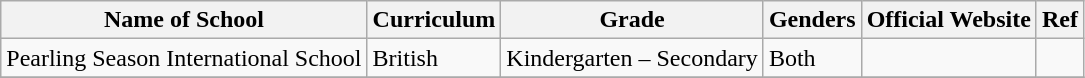<table class="wikitable">
<tr>
<th>Name of School</th>
<th>Curriculum</th>
<th>Grade</th>
<th>Genders</th>
<th>Official Website</th>
<th>Ref</th>
</tr>
<tr>
<td>Pearling Season International School</td>
<td>British</td>
<td>Kindergarten – Secondary</td>
<td>Both</td>
<td></td>
<td></td>
</tr>
<tr>
</tr>
</table>
